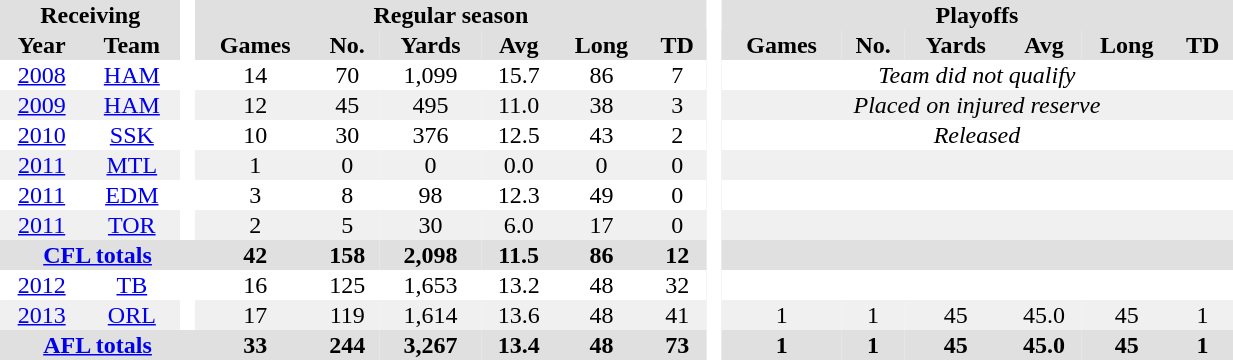<table BORDER="0" CELLPADDING="1" CELLSPACING="0" width="65%" style="text-align:center">
<tr bgcolor="#e0e0e0">
<th colspan="2">Receiving</th>
<th rowspan="99" bgcolor="#ffffff"> </th>
<th colspan="6">Regular season</th>
<th rowspan="99" bgcolor="#ffffff"> </th>
<th colspan="6">Playoffs</th>
</tr>
<tr bgcolor="#e0e0e0">
<th>Year</th>
<th>Team</th>
<th>Games</th>
<th>No.</th>
<th>Yards</th>
<th>Avg</th>
<th>Long</th>
<th>TD</th>
<th>Games</th>
<th>No.</th>
<th>Yards</th>
<th>Avg</th>
<th>Long</th>
<th>TD</th>
</tr>
<tr ALIGN="center">
<td><a href='#'>2008</a></td>
<td><a href='#'>HAM</a></td>
<td>14</td>
<td>70</td>
<td>1,099</td>
<td>15.7</td>
<td>86</td>
<td>7</td>
<td colspan="6"><em>Team did not qualify</em></td>
</tr>
<tr ALIGN="center" bgcolor="#f0f0f0">
<td><a href='#'>2009</a></td>
<td><a href='#'>HAM</a></td>
<td>12</td>
<td>45</td>
<td>495</td>
<td>11.0</td>
<td>38</td>
<td>3</td>
<td colspan="6"><em>Placed on injured reserve</em></td>
</tr>
<tr ALIGN="center">
<td><a href='#'>2010</a></td>
<td><a href='#'>SSK</a></td>
<td>10</td>
<td>30</td>
<td>376</td>
<td>12.5</td>
<td>43</td>
<td>2</td>
<td colspan="6"><em>Released</em></td>
</tr>
<tr ALIGN="center" bgcolor="#f0f0f0">
<td><a href='#'>2011</a></td>
<td><a href='#'>MTL</a></td>
<td>1</td>
<td>0</td>
<td>0</td>
<td>0.0</td>
<td>0</td>
<td>0</td>
<td colspan="6"></td>
</tr>
<tr ALIGN="center">
<td><a href='#'>2011</a></td>
<td><a href='#'>EDM</a></td>
<td>3</td>
<td>8</td>
<td>98</td>
<td>12.3</td>
<td>49</td>
<td>0</td>
<td colspan="6"></td>
</tr>
<tr ALIGN="center" bgcolor="#f0f0f0">
<td><a href='#'>2011</a></td>
<td><a href='#'>TOR</a></td>
<td>2</td>
<td>5</td>
<td>30</td>
<td>6.0</td>
<td>17</td>
<td>0</td>
<td colspan="6"></td>
</tr>
<tr bgcolor="#e0e0e0">
<th colspan="3"><a href='#'>CFL totals</a></th>
<th>42</th>
<th>158</th>
<th>2,098</th>
<th>11.5</th>
<th>86</th>
<th>12</th>
<td colspan="6"></td>
</tr>
<tr ALIGN="center">
<td><a href='#'>2012</a></td>
<td><a href='#'>TB</a></td>
<td>16</td>
<td>125</td>
<td>1,653</td>
<td>13.2</td>
<td>48</td>
<td>32</td>
<td colspan="6"></td>
</tr>
<tr ALIGN="center" bgcolor="#f0f0f0">
<td><a href='#'>2013</a></td>
<td><a href='#'>ORL</a></td>
<td>17</td>
<td>119</td>
<td>1,614</td>
<td>13.6</td>
<td>48</td>
<td>41</td>
<td>1</td>
<td>1</td>
<td>45</td>
<td>45.0</td>
<td>45</td>
<td>1</td>
</tr>
<tr bgcolor="#e0e0e0">
<th colspan="3"><a href='#'>AFL totals</a></th>
<th>33</th>
<th>244</th>
<th>3,267</th>
<th>13.4</th>
<th>48</th>
<th>73</th>
<th>1</th>
<th>1</th>
<th>45</th>
<th>45.0</th>
<th>45</th>
<th>1</th>
</tr>
</table>
